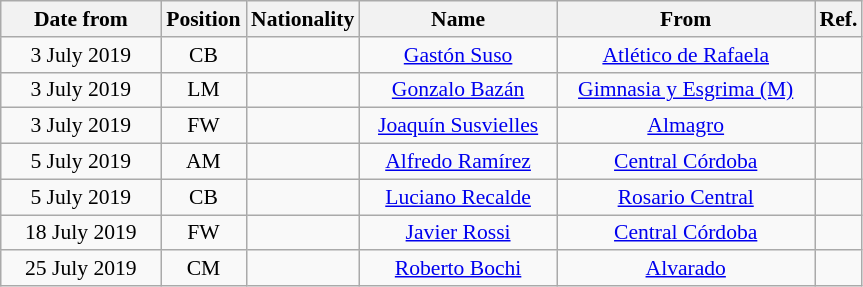<table class="wikitable" style="text-align:center; font-size:90%; ">
<tr>
<th style="background:#; color:#; width:100px;">Date from</th>
<th style="background:#; color:#; width:50px;">Position</th>
<th style="background:#; color:#; width:50px;">Nationality</th>
<th style="background:#; color:#; width:125px;">Name</th>
<th style="background:#; color:#; width:165px;">From</th>
<th style="background:#; color:#; width:25px;">Ref.</th>
</tr>
<tr>
<td>3 July 2019</td>
<td>CB</td>
<td></td>
<td><a href='#'>Gastón Suso</a></td>
<td> <a href='#'>Atlético de Rafaela</a></td>
<td></td>
</tr>
<tr>
<td>3 July 2019</td>
<td>LM</td>
<td></td>
<td><a href='#'>Gonzalo Bazán</a></td>
<td> <a href='#'>Gimnasia y Esgrima (M)</a></td>
<td></td>
</tr>
<tr>
<td>3 July 2019</td>
<td>FW</td>
<td></td>
<td><a href='#'>Joaquín Susvielles</a></td>
<td> <a href='#'>Almagro</a></td>
<td></td>
</tr>
<tr>
<td>5 July 2019</td>
<td>AM</td>
<td></td>
<td><a href='#'>Alfredo Ramírez</a></td>
<td> <a href='#'>Central Córdoba</a></td>
<td></td>
</tr>
<tr>
<td>5 July 2019</td>
<td>CB</td>
<td></td>
<td><a href='#'>Luciano Recalde</a></td>
<td> <a href='#'>Rosario Central</a></td>
<td></td>
</tr>
<tr>
<td>18 July 2019</td>
<td>FW</td>
<td></td>
<td><a href='#'>Javier Rossi</a></td>
<td> <a href='#'>Central Córdoba</a></td>
<td></td>
</tr>
<tr>
<td>25 July 2019</td>
<td>CM</td>
<td></td>
<td><a href='#'>Roberto Bochi</a></td>
<td> <a href='#'>Alvarado</a></td>
<td></td>
</tr>
</table>
